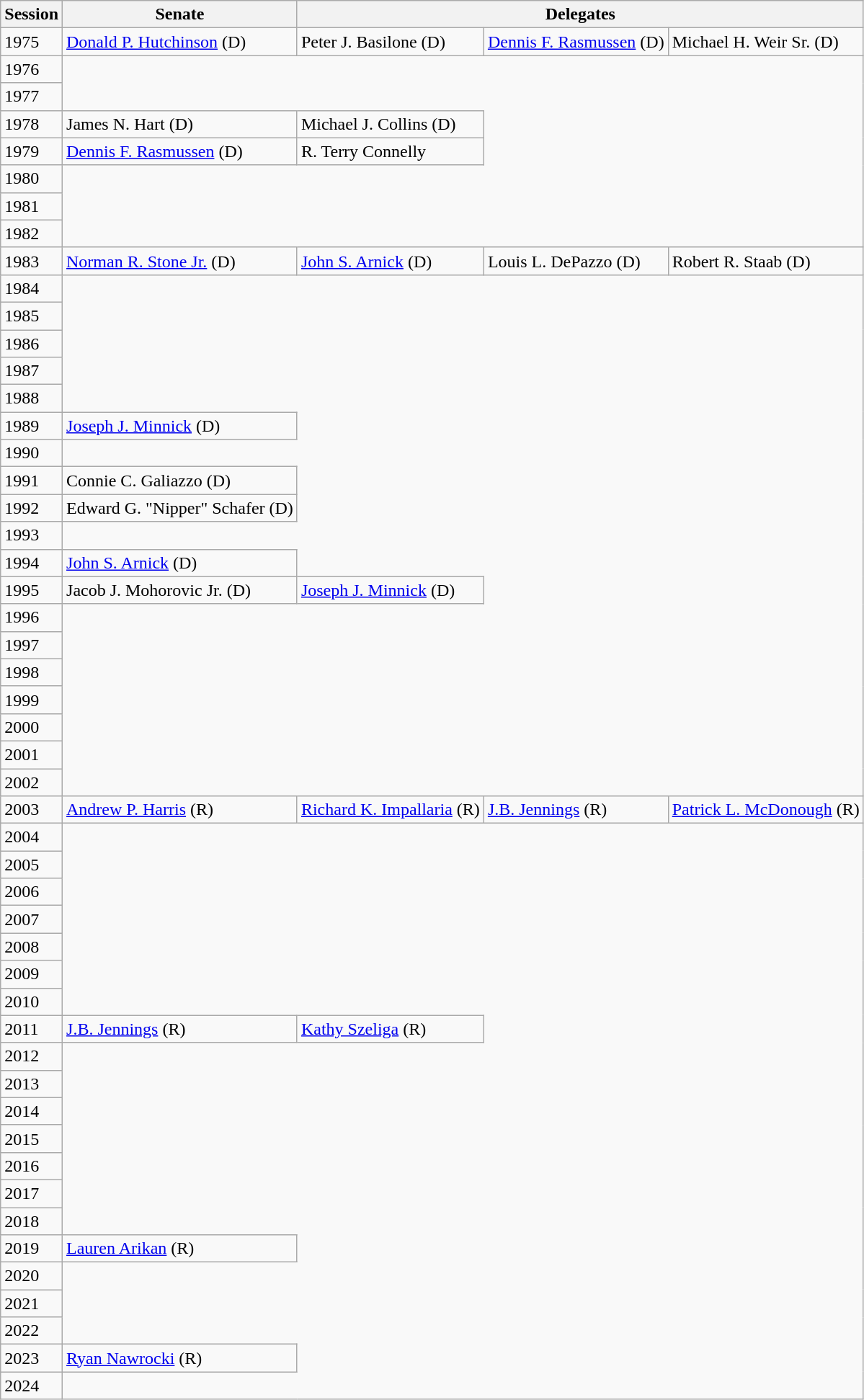<table class="wikitable">
<tr>
<th>Session</th>
<th>Senate</th>
<th colspan=3>Delegates</th>
</tr>
<tr>
<td>1975</td>
<td><a href='#'>Donald P. Hutchinson</a> (D)</td>
<td>Peter J. Basilone (D)</td>
<td><a href='#'>Dennis F. Rasmussen</a> (D)</td>
<td>Michael H. Weir Sr. (D)</td>
</tr>
<tr>
<td>1976</td>
</tr>
<tr>
<td>1977</td>
</tr>
<tr>
<td>1978</td>
<td>James N. Hart (D)</td>
<td>Michael J. Collins (D)</td>
</tr>
<tr>
<td>1979</td>
<td><a href='#'>Dennis F. Rasmussen</a> (D)</td>
<td>R. Terry Connelly</td>
</tr>
<tr>
<td>1980</td>
</tr>
<tr>
<td>1981</td>
</tr>
<tr>
<td>1982</td>
</tr>
<tr>
<td>1983</td>
<td><a href='#'>Norman R. Stone Jr.</a> (D)</td>
<td><a href='#'>John S. Arnick</a> (D)</td>
<td>Louis L. DePazzo (D)</td>
<td>Robert R. Staab (D)</td>
</tr>
<tr>
<td>1984</td>
</tr>
<tr>
<td>1985</td>
</tr>
<tr>
<td>1986</td>
</tr>
<tr>
<td>1987</td>
</tr>
<tr>
<td>1988</td>
</tr>
<tr>
<td>1989</td>
<td><a href='#'>Joseph J. Minnick</a> (D)</td>
</tr>
<tr>
<td>1990</td>
</tr>
<tr>
<td>1991</td>
<td>Connie C. Galiazzo (D)</td>
</tr>
<tr>
<td>1992</td>
<td>Edward G. "Nipper" Schafer (D)</td>
</tr>
<tr>
<td>1993</td>
</tr>
<tr>
<td>1994</td>
<td><a href='#'>John S. Arnick</a> (D)</td>
</tr>
<tr>
<td>1995</td>
<td>Jacob J. Mohorovic Jr. (D)</td>
<td><a href='#'>Joseph J. Minnick</a> (D)</td>
</tr>
<tr>
<td>1996</td>
</tr>
<tr>
<td>1997</td>
</tr>
<tr>
<td>1998</td>
</tr>
<tr>
<td>1999</td>
</tr>
<tr>
<td>2000</td>
</tr>
<tr>
<td>2001</td>
</tr>
<tr>
<td>2002</td>
</tr>
<tr>
<td>2003</td>
<td><a href='#'>Andrew P. Harris</a> (R)</td>
<td><a href='#'>Richard K. Impallaria</a> (R)</td>
<td><a href='#'>J.B. Jennings</a> (R)</td>
<td><a href='#'>Patrick L. McDonough</a> (R)</td>
</tr>
<tr>
<td>2004</td>
</tr>
<tr>
<td>2005</td>
</tr>
<tr>
<td>2006</td>
</tr>
<tr>
<td>2007</td>
</tr>
<tr>
<td>2008</td>
</tr>
<tr>
<td>2009</td>
</tr>
<tr>
<td>2010</td>
</tr>
<tr>
<td>2011</td>
<td><a href='#'>J.B. Jennings</a> (R)</td>
<td><a href='#'>Kathy Szeliga</a> (R)</td>
</tr>
<tr>
<td>2012</td>
</tr>
<tr>
<td>2013</td>
</tr>
<tr>
<td>2014</td>
</tr>
<tr>
<td>2015</td>
</tr>
<tr>
<td>2016</td>
</tr>
<tr>
<td>2017</td>
</tr>
<tr>
<td>2018</td>
</tr>
<tr>
<td>2019</td>
<td><a href='#'>Lauren Arikan</a> (R)</td>
</tr>
<tr>
<td>2020</td>
</tr>
<tr>
<td>2021</td>
</tr>
<tr>
<td>2022</td>
</tr>
<tr>
<td>2023</td>
<td><a href='#'>Ryan Nawrocki</a> (R)</td>
</tr>
<tr>
<td>2024</td>
</tr>
</table>
